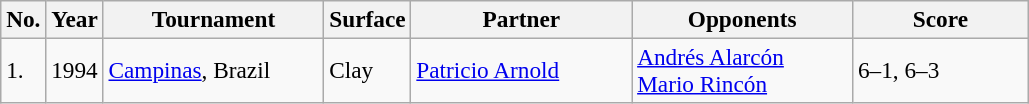<table class="sortable wikitable" style=font-size:97%>
<tr>
<th>No.</th>
<th style="width:30px">Year</th>
<th style="width:140px">Tournament</th>
<th style="width:50px">Surface</th>
<th style="width:140px">Partner</th>
<th style="width:140px">Opponents</th>
<th style="width:110px" class="unsortable">Score</th>
</tr>
<tr>
<td>1.</td>
<td>1994</td>
<td><a href='#'>Campinas</a>, Brazil</td>
<td>Clay</td>
<td> <a href='#'>Patricio Arnold</a></td>
<td> <a href='#'>Andrés Alarcón</a> <br> <a href='#'>Mario Rincón</a></td>
<td>6–1, 6–3</td>
</tr>
</table>
